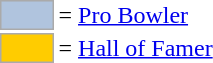<table>
<tr>
<td style="background-color:lightsteelblue; border:1px solid #aaaaaa; width:2em;"></td>
<td>= <a href='#'>Pro Bowler</a></td>
</tr>
<tr>
<td style="background-color:#FFCC00; border:1px solid #aaaaaa; width:2em;"></td>
<td>= <a href='#'>Hall of Famer</a></td>
</tr>
</table>
